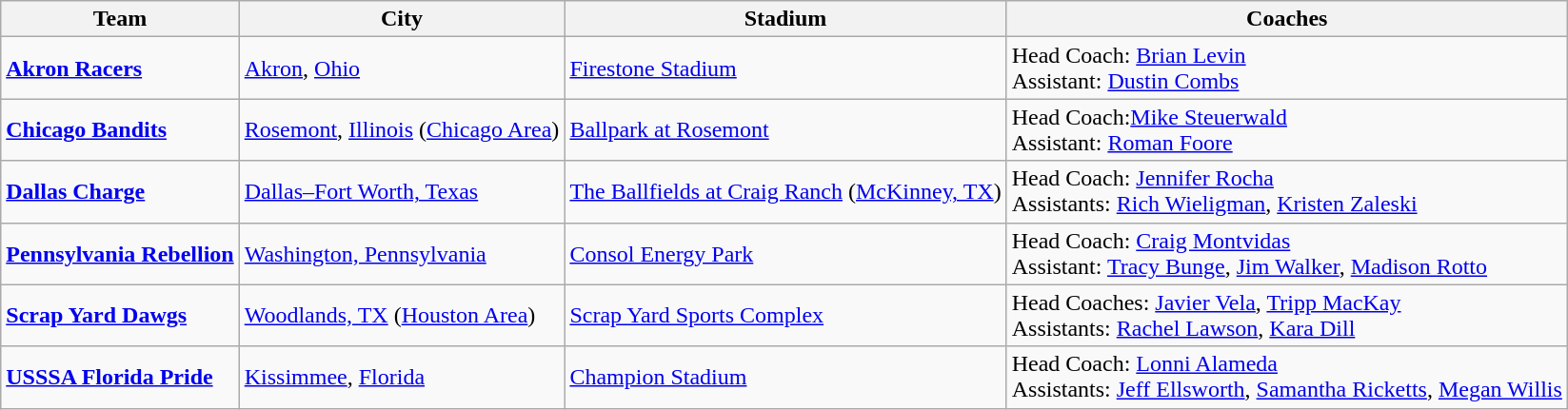<table class="wikitable">
<tr>
<th>Team</th>
<th>City</th>
<th>Stadium</th>
<th>Coaches</th>
</tr>
<tr>
<td><strong><a href='#'>Akron Racers</a></strong></td>
<td><a href='#'>Akron</a>, <a href='#'>Ohio</a></td>
<td><a href='#'>Firestone Stadium</a></td>
<td>Head Coach: <a href='#'>Brian Levin</a><br>Assistant: <a href='#'>Dustin Combs</a></td>
</tr>
<tr>
<td><strong><a href='#'>Chicago Bandits</a></strong></td>
<td><a href='#'>Rosemont</a>, <a href='#'>Illinois</a> (<a href='#'>Chicago Area</a>)</td>
<td><a href='#'>Ballpark at Rosemont</a></td>
<td>Head Coach:<a href='#'>Mike Steuerwald</a><br> Assistant: <a href='#'>Roman Foore</a></td>
</tr>
<tr>
<td><strong><a href='#'>Dallas Charge</a></strong></td>
<td><a href='#'>Dallas–Fort Worth, Texas</a></td>
<td><a href='#'>The Ballfields at Craig Ranch</a> (<a href='#'>McKinney, TX</a>)</td>
<td>Head Coach: <a href='#'>Jennifer Rocha</a><br> Assistants: <a href='#'>Rich Wieligman</a>, <a href='#'>Kristen Zaleski</a></td>
</tr>
<tr>
<td><strong><a href='#'>Pennsylvania Rebellion</a></strong></td>
<td><a href='#'>Washington, Pennsylvania</a></td>
<td><a href='#'>Consol Energy Park</a></td>
<td>Head Coach: <a href='#'>Craig Montvidas</a><br> Assistant: <a href='#'>Tracy Bunge</a>, <a href='#'>Jim Walker</a>, <a href='#'>Madison Rotto</a></td>
</tr>
<tr>
<td><strong><a href='#'>Scrap Yard Dawgs</a></strong></td>
<td><a href='#'>Woodlands, TX</a> (<a href='#'>Houston Area</a>)</td>
<td><a href='#'>Scrap Yard Sports Complex</a></td>
<td>Head Coaches: <a href='#'>Javier Vela</a>, <a href='#'>Tripp MacKay</a><br> Assistants: <a href='#'>Rachel Lawson</a>, <a href='#'>Kara Dill</a></td>
</tr>
<tr>
<td><strong><a href='#'>USSSA Florida Pride</a></strong></td>
<td><a href='#'>Kissimmee</a>, <a href='#'>Florida</a></td>
<td><a href='#'>Champion Stadium</a></td>
<td>Head Coach: <a href='#'>Lonni Alameda</a><br> Assistants: <a href='#'>Jeff Ellsworth</a>, <a href='#'>Samantha Ricketts</a>, <a href='#'>Megan Willis</a></td>
</tr>
</table>
